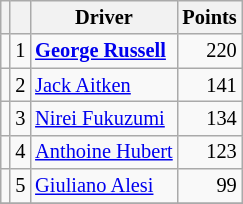<table class="wikitable" style="font-size: 85%;">
<tr>
<th></th>
<th></th>
<th>Driver</th>
<th>Points</th>
</tr>
<tr>
<td></td>
<td align="center">1</td>
<td> <strong><a href='#'>George Russell</a></strong></td>
<td align="right">220</td>
</tr>
<tr>
<td></td>
<td align="center">2</td>
<td> <a href='#'>Jack Aitken</a></td>
<td align="right">141</td>
</tr>
<tr>
<td></td>
<td align="center">3</td>
<td> <a href='#'>Nirei Fukuzumi</a></td>
<td align="right">134</td>
</tr>
<tr>
<td></td>
<td align="center">4</td>
<td> <a href='#'>Anthoine Hubert</a></td>
<td align="right">123</td>
</tr>
<tr>
<td></td>
<td align="center">5</td>
<td> <a href='#'>Giuliano Alesi</a></td>
<td align="right">99</td>
</tr>
<tr>
</tr>
</table>
